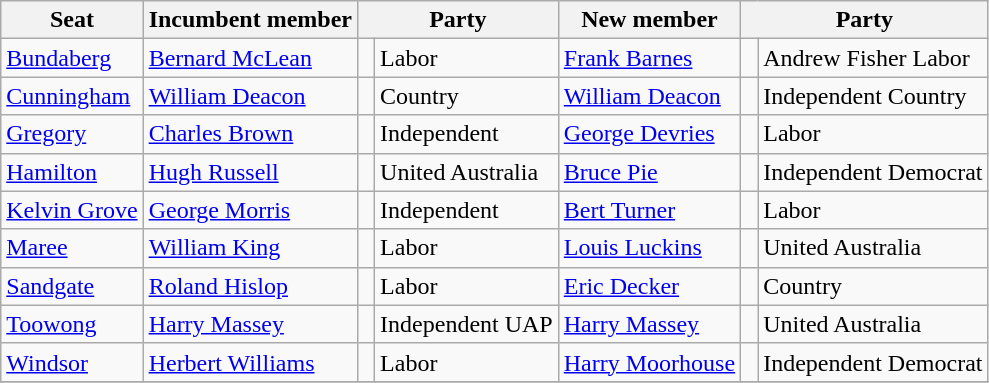<table class="wikitable">
<tr>
<th>Seat</th>
<th>Incumbent member</th>
<th colspan=2>Party</th>
<th>New member</th>
<th colspan=2>Party</th>
</tr>
<tr>
<td><a href='#'>Bundaberg</a></td>
<td><a href='#'>Bernard McLean</a></td>
<td> </td>
<td>Labor</td>
<td><a href='#'>Frank Barnes</a></td>
<td> </td>
<td>Andrew Fisher Labor</td>
</tr>
<tr>
<td><a href='#'>Cunningham</a></td>
<td><a href='#'>William Deacon</a></td>
<td> </td>
<td>Country</td>
<td><a href='#'>William Deacon</a></td>
<td> </td>
<td>Independent Country</td>
</tr>
<tr>
<td><a href='#'>Gregory</a></td>
<td><a href='#'>Charles Brown</a></td>
<td> </td>
<td>Independent</td>
<td><a href='#'>George Devries</a></td>
<td> </td>
<td>Labor</td>
</tr>
<tr>
<td><a href='#'>Hamilton</a></td>
<td><a href='#'>Hugh Russell</a></td>
<td> </td>
<td>United Australia</td>
<td><a href='#'>Bruce Pie</a></td>
<td> </td>
<td>Independent Democrat</td>
</tr>
<tr>
<td><a href='#'>Kelvin Grove</a></td>
<td><a href='#'>George Morris</a></td>
<td> </td>
<td>Independent</td>
<td><a href='#'>Bert Turner</a></td>
<td> </td>
<td>Labor</td>
</tr>
<tr>
<td><a href='#'>Maree</a></td>
<td><a href='#'>William King</a></td>
<td> </td>
<td>Labor</td>
<td><a href='#'>Louis Luckins</a></td>
<td> </td>
<td>United Australia</td>
</tr>
<tr>
<td><a href='#'>Sandgate</a></td>
<td><a href='#'>Roland Hislop</a></td>
<td> </td>
<td>Labor</td>
<td><a href='#'>Eric Decker</a></td>
<td> </td>
<td>Country</td>
</tr>
<tr>
<td><a href='#'>Toowong</a></td>
<td><a href='#'>Harry Massey</a></td>
<td> </td>
<td>Independent UAP</td>
<td><a href='#'>Harry Massey</a></td>
<td> </td>
<td>United Australia</td>
</tr>
<tr>
<td><a href='#'>Windsor</a></td>
<td><a href='#'>Herbert Williams</a></td>
<td> </td>
<td>Labor</td>
<td><a href='#'>Harry Moorhouse</a></td>
<td> </td>
<td>Independent Democrat</td>
</tr>
<tr>
</tr>
</table>
